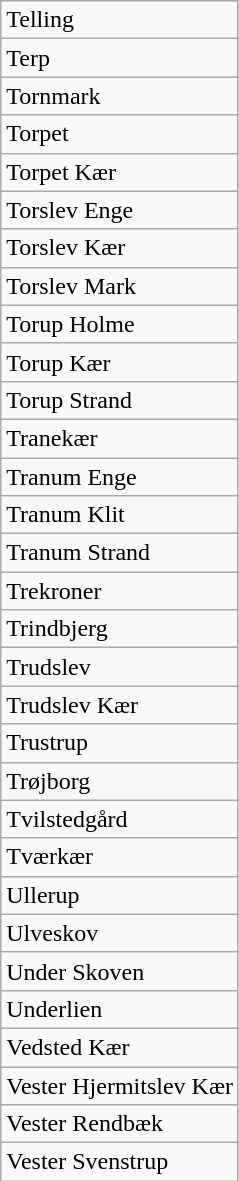<table class="wikitable" style="float:left; margin-right:1em">
<tr>
<td>Telling</td>
</tr>
<tr>
<td>Terp</td>
</tr>
<tr>
<td>Tornmark</td>
</tr>
<tr>
<td>Torpet</td>
</tr>
<tr>
<td>Torpet Kær</td>
</tr>
<tr>
<td>Torslev Enge</td>
</tr>
<tr>
<td>Torslev Kær</td>
</tr>
<tr>
<td>Torslev Mark</td>
</tr>
<tr>
<td>Torup Holme</td>
</tr>
<tr>
<td>Torup Kær</td>
</tr>
<tr>
<td>Torup Strand</td>
</tr>
<tr>
<td>Tranekær</td>
</tr>
<tr>
<td>Tranum Enge</td>
</tr>
<tr>
<td>Tranum Klit</td>
</tr>
<tr>
<td>Tranum Strand</td>
</tr>
<tr>
<td>Trekroner</td>
</tr>
<tr>
<td>Trindbjerg</td>
</tr>
<tr>
<td>Trudslev</td>
</tr>
<tr>
<td>Trudslev Kær</td>
</tr>
<tr>
<td>Trustrup</td>
</tr>
<tr>
<td>Trøjborg</td>
</tr>
<tr>
<td>Tvilstedgård</td>
</tr>
<tr>
<td>Tværkær</td>
</tr>
<tr>
<td>Ullerup</td>
</tr>
<tr>
<td>Ulveskov</td>
</tr>
<tr>
<td>Under Skoven</td>
</tr>
<tr>
<td>Underlien</td>
</tr>
<tr>
<td>Vedsted Kær</td>
</tr>
<tr>
<td>Vester Hjermitslev Kær</td>
</tr>
<tr>
<td>Vester Rendbæk</td>
</tr>
<tr>
<td>Vester Svenstrup</td>
</tr>
</table>
